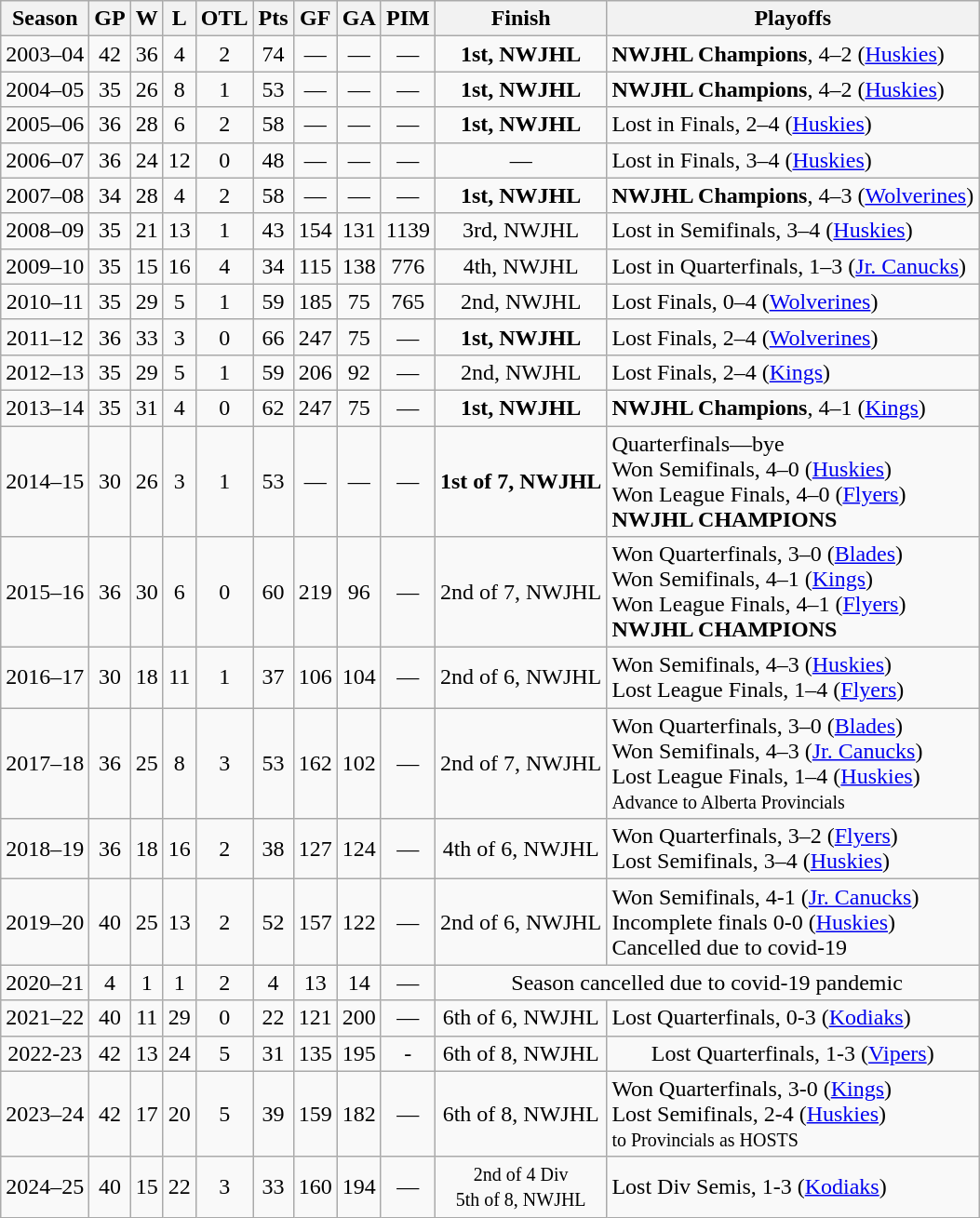<table class="wikitable" style="text-align:center">
<tr>
<th>Season</th>
<th>GP</th>
<th>W</th>
<th>L</th>
<th>OTL</th>
<th>Pts</th>
<th>GF</th>
<th>GA</th>
<th>PIM</th>
<th>Finish</th>
<th>Playoffs</th>
</tr>
<tr>
<td>2003–04</td>
<td>42</td>
<td>36</td>
<td>4</td>
<td>2</td>
<td>74</td>
<td>—</td>
<td>—</td>
<td>—</td>
<td><strong>1st, NWJHL</strong></td>
<td align=left><strong>NWJHL Champions</strong>, 4–2 (<a href='#'>Huskies</a>)</td>
</tr>
<tr>
<td>2004–05</td>
<td>35</td>
<td>26</td>
<td>8</td>
<td>1</td>
<td>53</td>
<td>—</td>
<td>—</td>
<td>—</td>
<td><strong>1st, NWJHL</strong></td>
<td align=left><strong>NWJHL Champions</strong>, 4–2 (<a href='#'>Huskies</a>)</td>
</tr>
<tr>
<td>2005–06</td>
<td>36</td>
<td>28</td>
<td>6</td>
<td>2</td>
<td>58</td>
<td>—</td>
<td>—</td>
<td>—</td>
<td><strong>1st, NWJHL</strong></td>
<td align=left>Lost in Finals, 2–4 (<a href='#'>Huskies</a>)</td>
</tr>
<tr>
<td>2006–07</td>
<td>36</td>
<td>24</td>
<td>12</td>
<td>0</td>
<td>48</td>
<td>—</td>
<td>—</td>
<td>—</td>
<td>—</td>
<td align=left>Lost in Finals, 3–4 (<a href='#'>Huskies</a>)</td>
</tr>
<tr>
<td>2007–08</td>
<td>34</td>
<td>28</td>
<td>4</td>
<td>2</td>
<td>58</td>
<td>—</td>
<td>—</td>
<td>—</td>
<td><strong>1st, NWJHL</strong></td>
<td align=left><strong>NWJHL Champions</strong>, 4–3 (<a href='#'>Wolverines</a>)</td>
</tr>
<tr>
<td>2008–09</td>
<td>35</td>
<td>21</td>
<td>13</td>
<td>1</td>
<td>43</td>
<td>154</td>
<td>131</td>
<td>1139</td>
<td>3rd, NWJHL</td>
<td align=left>Lost in Semifinals, 3–4 (<a href='#'>Huskies</a>)</td>
</tr>
<tr>
<td>2009–10</td>
<td>35</td>
<td>15</td>
<td>16</td>
<td>4</td>
<td>34</td>
<td>115</td>
<td>138</td>
<td>776</td>
<td>4th, NWJHL</td>
<td align=left>Lost in Quarterfinals, 1–3 (<a href='#'>Jr. Canucks</a>)</td>
</tr>
<tr>
<td>2010–11</td>
<td>35</td>
<td>29</td>
<td>5</td>
<td>1</td>
<td>59</td>
<td>185</td>
<td>75</td>
<td>765</td>
<td>2nd, NWJHL</td>
<td align=left>Lost Finals, 0–4 (<a href='#'>Wolverines</a>)</td>
</tr>
<tr>
<td>2011–12</td>
<td>36</td>
<td>33</td>
<td>3</td>
<td>0</td>
<td>66</td>
<td>247</td>
<td>75</td>
<td>—</td>
<td><strong>1st, NWJHL</strong></td>
<td align=left>Lost Finals, 2–4 (<a href='#'>Wolverines</a>)</td>
</tr>
<tr>
<td>2012–13</td>
<td>35</td>
<td>29</td>
<td>5</td>
<td>1</td>
<td>59</td>
<td>206</td>
<td>92</td>
<td>—</td>
<td>2nd, NWJHL</td>
<td align=left>Lost Finals, 2–4 (<a href='#'>Kings</a>)</td>
</tr>
<tr>
<td>2013–14</td>
<td>35</td>
<td>31</td>
<td>4</td>
<td>0</td>
<td>62</td>
<td>247</td>
<td>75</td>
<td>—</td>
<td><strong>1st, NWJHL</strong></td>
<td align=left><strong>NWJHL Champions</strong>, 4–1 (<a href='#'>Kings</a>)</td>
</tr>
<tr>
<td>2014–15</td>
<td>30</td>
<td>26</td>
<td>3</td>
<td>1</td>
<td>53</td>
<td>—</td>
<td>—</td>
<td>—</td>
<td><strong>1st of 7, NWJHL</strong></td>
<td align=left>Quarterfinals—bye<br>Won Semifinals, 4–0 (<a href='#'>Huskies</a>)<br>Won League Finals, 4–0 (<a href='#'>Flyers</a>)<br><strong>NWJHL CHAMPIONS</strong></td>
</tr>
<tr>
<td>2015–16</td>
<td>36</td>
<td>30</td>
<td>6</td>
<td>0</td>
<td>60</td>
<td>219</td>
<td>96</td>
<td>—</td>
<td>2nd of 7, NWJHL</td>
<td align=left>Won Quarterfinals, 3–0 (<a href='#'>Blades</a>)<br>Won Semifinals, 4–1 (<a href='#'>Kings</a>)<br>Won League Finals, 4–1 (<a href='#'>Flyers</a>)<br><strong>NWJHL CHAMPIONS</strong></td>
</tr>
<tr>
<td>2016–17</td>
<td>30</td>
<td>18</td>
<td>11</td>
<td>1</td>
<td>37</td>
<td>106</td>
<td>104</td>
<td>—</td>
<td>2nd of 6, NWJHL</td>
<td align=left>Won Semifinals, 4–3 (<a href='#'>Huskies</a>)<br>Lost League Finals, 1–4 (<a href='#'>Flyers</a>)</td>
</tr>
<tr>
<td>2017–18</td>
<td>36</td>
<td>25</td>
<td>8</td>
<td>3</td>
<td>53</td>
<td>162</td>
<td>102</td>
<td>—</td>
<td>2nd of 7, NWJHL</td>
<td align=left>Won Quarterfinals, 3–0 (<a href='#'>Blades</a>)<br>Won Semifinals, 4–3 (<a href='#'>Jr. Canucks</a>)<br>Lost League Finals, 1–4 (<a href='#'>Huskies</a>)<br><small>Advance to Alberta Provincials</small></td>
</tr>
<tr>
<td>2018–19</td>
<td>36</td>
<td>18</td>
<td>16</td>
<td>2</td>
<td>38</td>
<td>127</td>
<td>124</td>
<td>—</td>
<td>4th of 6, NWJHL</td>
<td align=left>Won Quarterfinals, 3–2 (<a href='#'>Flyers</a>)<br>Lost Semifinals, 3–4 (<a href='#'>Huskies</a>)</td>
</tr>
<tr>
<td>2019–20</td>
<td>40</td>
<td>25</td>
<td>13</td>
<td>2</td>
<td>52</td>
<td>157</td>
<td>122</td>
<td>—</td>
<td>2nd of 6, NWJHL</td>
<td align=left>Won Semifinals, 4-1 (<a href='#'>Jr. Canucks</a>)<br>Incomplete finals 0-0 (<a href='#'>Huskies</a>)<br>Cancelled due to covid-19</td>
</tr>
<tr>
<td>2020–21</td>
<td>4</td>
<td>1</td>
<td>1</td>
<td>2</td>
<td>4</td>
<td>13</td>
<td>14</td>
<td>—</td>
<td colspan="2">Season cancelled due to covid-19 pandemic</td>
</tr>
<tr>
<td>2021–22</td>
<td>40</td>
<td>11</td>
<td>29</td>
<td>0</td>
<td>22</td>
<td>121</td>
<td>200</td>
<td>—</td>
<td>6th of 6, NWJHL</td>
<td align=left>Lost Quarterfinals, 0-3 (<a href='#'>Kodiaks</a>)</td>
</tr>
<tr>
<td>2022-23</td>
<td>42</td>
<td>13</td>
<td>24</td>
<td>5</td>
<td>31</td>
<td>135</td>
<td>195</td>
<td>-</td>
<td>6th of 8, NWJHL</td>
<td>Lost Quarterfinals, 1-3 (<a href='#'>Vipers</a>)</td>
</tr>
<tr>
<td>2023–24</td>
<td>42</td>
<td>17</td>
<td>20</td>
<td>5</td>
<td>39</td>
<td>159</td>
<td>182</td>
<td>—</td>
<td>6th of 8, NWJHL</td>
<td align=left>Won Quarterfinals, 3-0 (<a href='#'>Kings</a>)<br>Lost Semifinals, 2-4 (<a href='#'>Huskies</a>)<br><small>to Provincials as HOSTS</small></td>
</tr>
<tr>
<td>2024–25</td>
<td>40</td>
<td>15</td>
<td>22</td>
<td>3</td>
<td>33</td>
<td>160</td>
<td>194</td>
<td>—</td>
<td><small>2nd of 4 Div<br>5th of 8, NWJHL</small></td>
<td align=left>Lost Div Semis, 1-3 (<a href='#'>Kodiaks</a>)</td>
</tr>
</table>
